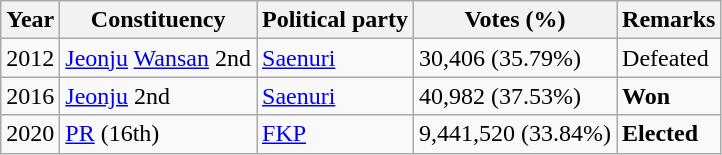<table class="wikitable">
<tr>
<th>Year</th>
<th>Constituency</th>
<th>Political party</th>
<th>Votes (%)</th>
<th>Remarks</th>
</tr>
<tr>
<td>2012</td>
<td><a href='#'>Jeonju</a> <a href='#'>Wansan</a> 2nd</td>
<td><a href='#'>Saenuri</a></td>
<td>30,406 (35.79%)</td>
<td>Defeated</td>
</tr>
<tr>
<td>2016</td>
<td><a href='#'>Jeonju</a> 2nd</td>
<td><a href='#'>Saenuri</a></td>
<td>40,982 (37.53%)</td>
<td><strong>Won</strong></td>
</tr>
<tr>
<td>2020</td>
<td><a href='#'>PR</a> (16th)</td>
<td><a href='#'>FKP</a></td>
<td>9,441,520 (33.84%)</td>
<td><strong>Elected</strong></td>
</tr>
</table>
